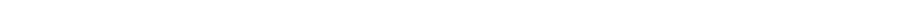<table style="width:66%; text-align:center;">
<tr style="color:white;">
<td style="background:"><strong>15</strong></td>
<td style="background:"><strong>27</strong></td>
<td style="background:"><strong>7</strong></td>
<td style="background:"><strong>58</strong></td>
</tr>
</table>
